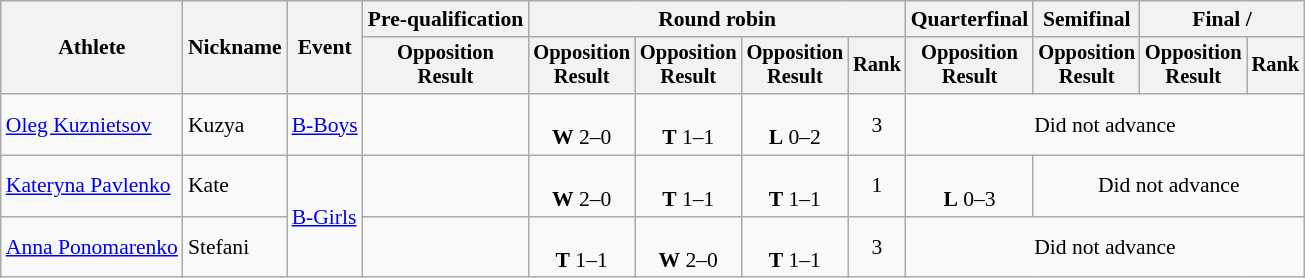<table class=wikitable style=font-size:90%;text-align:center>
<tr>
<th rowspan=2>Athlete</th>
<th rowspan=2>Nickname</th>
<th rowspan=2>Event</th>
<th>Pre-qualification</th>
<th colspan=4>Round robin</th>
<th>Quarterfinal</th>
<th>Semifinal</th>
<th colspan=2>Final / </th>
</tr>
<tr style="font-size: 95%">
<th>Opposition<br>Result</th>
<th>Opposition<br>Result</th>
<th>Opposition<br>Result</th>
<th>Opposition<br>Result</th>
<th>Rank</th>
<th>Opposition<br>Result</th>
<th>Opposition<br>Result</th>
<th>Opposition<br>Result</th>
<th>Rank</th>
</tr>
<tr align=center>
<td align=left><a href='#'>Oleg Kuznietsov</a></td>
<td align=left>Kuzya</td>
<td align=left><a href='#'>B-Boys</a></td>
<td></td>
<td><br><strong>W</strong> 2–0</td>
<td><br><strong>T</strong> 1–1</td>
<td><br><strong>L</strong> 0–2</td>
<td>3</td>
<td colspan=4>Did not advance</td>
</tr>
<tr align=center>
<td align=left><a href='#'>Kateryna Pavlenko</a></td>
<td align=left>Kate</td>
<td align=left rowspan=2><a href='#'>B-Girls</a></td>
<td></td>
<td><br><strong>W</strong> 2–0</td>
<td><br><strong>T</strong> 1–1</td>
<td><br><strong>T</strong> 1–1</td>
<td>1</td>
<td><br><strong>L</strong> 0–3</td>
<td colspan=3>Did not advance</td>
</tr>
<tr align=center>
<td align=left><a href='#'>Anna Ponomarenko</a></td>
<td align=left>Stefani</td>
<td></td>
<td><br><strong>T</strong> 1–1</td>
<td><br><strong>W</strong> 2–0</td>
<td><br><strong>T</strong> 1–1</td>
<td>3</td>
<td colspan=4>Did not advance</td>
</tr>
</table>
